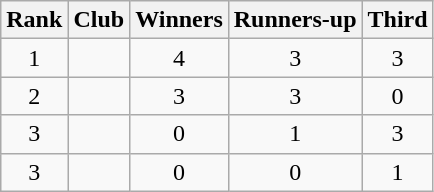<table class="wikitable sortable" style="text-align:center">
<tr>
<th>Rank</th>
<th>Club</th>
<th>Winners</th>
<th>Runners-up</th>
<th>Third</th>
</tr>
<tr>
<td>1</td>
<td align=left></td>
<td>4</td>
<td>3</td>
<td>3</td>
</tr>
<tr>
<td>2</td>
<td align=left></td>
<td>3</td>
<td>3</td>
<td>0</td>
</tr>
<tr>
<td>3</td>
<td align=left></td>
<td>0</td>
<td>1</td>
<td>3</td>
</tr>
<tr>
<td>3</td>
<td align=left></td>
<td>0</td>
<td>0</td>
<td>1</td>
</tr>
</table>
